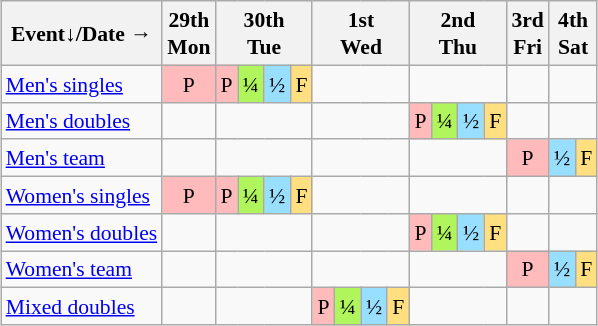<table class="wikitable" style="margin:0.5em auto; font-size:90%; line-height:1.25em; text-align:center;">
<tr>
<th>Event↓/Date →</th>
<th>29th<br>Mon</th>
<th colspan=4>30th<br>Tue</th>
<th colspan=4>1st<br>Wed</th>
<th colspan=4>2nd<br>Thu</th>
<th>3rd<br>Fri</th>
<th colspan=2>4th<br>Sat</th>
</tr>
<tr>
<td align="left"><a href='#'>Men's singles</a></td>
<td bgcolor="#FFBBBB">P</td>
<td bgcolor="#FFBBBB">P</td>
<td bgcolor="#AFF55B">¼</td>
<td bgcolor="#97DEFF">½</td>
<td bgcolor="#FFDF80">F</td>
<td colspan=4></td>
<td colspan=4></td>
<td></td>
<td colspan=2></td>
</tr>
<tr>
<td align="left"><a href='#'>Men's doubles</a></td>
<td></td>
<td colspan=4></td>
<td colspan=4></td>
<td bgcolor="#FFBBBB">P</td>
<td bgcolor="#AFF55B">¼</td>
<td bgcolor="#97DEFF">½</td>
<td bgcolor="#FFDF80">F</td>
<td></td>
<td colspan=2></td>
</tr>
<tr>
<td align="left"><a href='#'>Men's team</a></td>
<td></td>
<td colspan=4></td>
<td colspan=4></td>
<td colspan=4></td>
<td bgcolor="#FFBBBB">P</td>
<td bgcolor="#97DEFF">½</td>
<td bgcolor="#FFDF80">F</td>
</tr>
<tr>
<td align="left"><a href='#'>Women's singles</a></td>
<td bgcolor="#FFBBBB">P</td>
<td bgcolor="#FFBBBB">P</td>
<td bgcolor="#AFF55B">¼</td>
<td bgcolor="#97DEFF">½</td>
<td bgcolor="#FFDF80">F</td>
<td colspan=4></td>
<td colspan=4></td>
<td></td>
<td colspan=2></td>
</tr>
<tr>
<td align="left"><a href='#'>Women's doubles</a></td>
<td></td>
<td colspan=4></td>
<td colspan=4></td>
<td bgcolor="#FFBBBB">P</td>
<td bgcolor="#AFF55B">¼</td>
<td bgcolor="#97DEFF">½</td>
<td bgcolor="#FFDF80">F</td>
<td></td>
<td colspan=2></td>
</tr>
<tr>
<td align="left"><a href='#'>Women's team</a></td>
<td></td>
<td colspan=4></td>
<td colspan=4></td>
<td colspan=4></td>
<td bgcolor="#FFBBBB">P</td>
<td bgcolor="#97DEFF">½</td>
<td bgcolor="#FFDF80">F</td>
</tr>
<tr>
<td align="left"><a href='#'>Mixed doubles</a></td>
<td></td>
<td colspan=4></td>
<td bgcolor="#FFBBBB">P</td>
<td bgcolor="#AFF55B">¼</td>
<td bgcolor="#97DEFF">½</td>
<td bgcolor="#FFDF80">F</td>
<td colspan=4></td>
<td></td>
<td colspan=2></td>
</tr>
</table>
